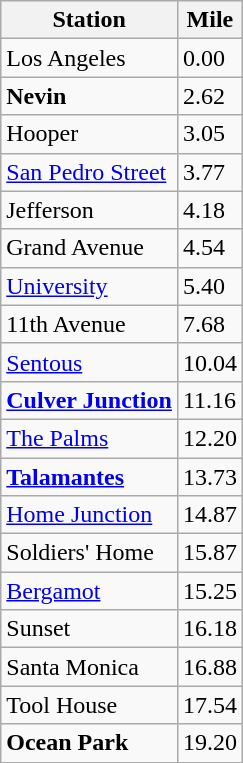<table class="wikitable">
<tr>
<th>Station</th>
<th>Mile</th>
</tr>
<tr>
<td>Los Angeles</td>
<td>0.00</td>
</tr>
<tr>
<td><strong>Nevin</strong></td>
<td>2.62</td>
</tr>
<tr>
<td>Hooper</td>
<td>3.05</td>
</tr>
<tr>
<td><a href='#'>San Pedro Street</a></td>
<td>3.77</td>
</tr>
<tr>
<td>Jefferson</td>
<td>4.18</td>
</tr>
<tr>
<td>Grand Avenue</td>
<td>4.54</td>
</tr>
<tr>
<td><a href='#'>University</a></td>
<td>5.40</td>
</tr>
<tr>
<td>11th Avenue</td>
<td>7.68</td>
</tr>
<tr>
<td><a href='#'>Sentous</a></td>
<td>10.04</td>
</tr>
<tr>
<td><strong><a href='#'>Culver Junction</a></strong><br></td>
<td>11.16</td>
</tr>
<tr>
<td><a href='#'>The Palms</a></td>
<td>12.20</td>
</tr>
<tr>
<td><strong><a href='#'>Talamantes</a></strong></td>
<td>13.73</td>
</tr>
<tr>
<td><a href='#'>Home Junction</a></td>
<td>14.87</td>
</tr>
<tr>
<td>Soldiers' Home</td>
<td>15.87</td>
</tr>
<tr>
<td><a href='#'>Bergamot</a></td>
<td>15.25</td>
</tr>
<tr>
<td>Sunset</td>
<td>16.18</td>
</tr>
<tr>
<td>Santa Monica</td>
<td>16.88</td>
</tr>
<tr>
<td>Tool House</td>
<td>17.54</td>
</tr>
<tr>
<td><strong>Ocean Park</strong></td>
<td>19.20</td>
</tr>
<tr>
</tr>
</table>
